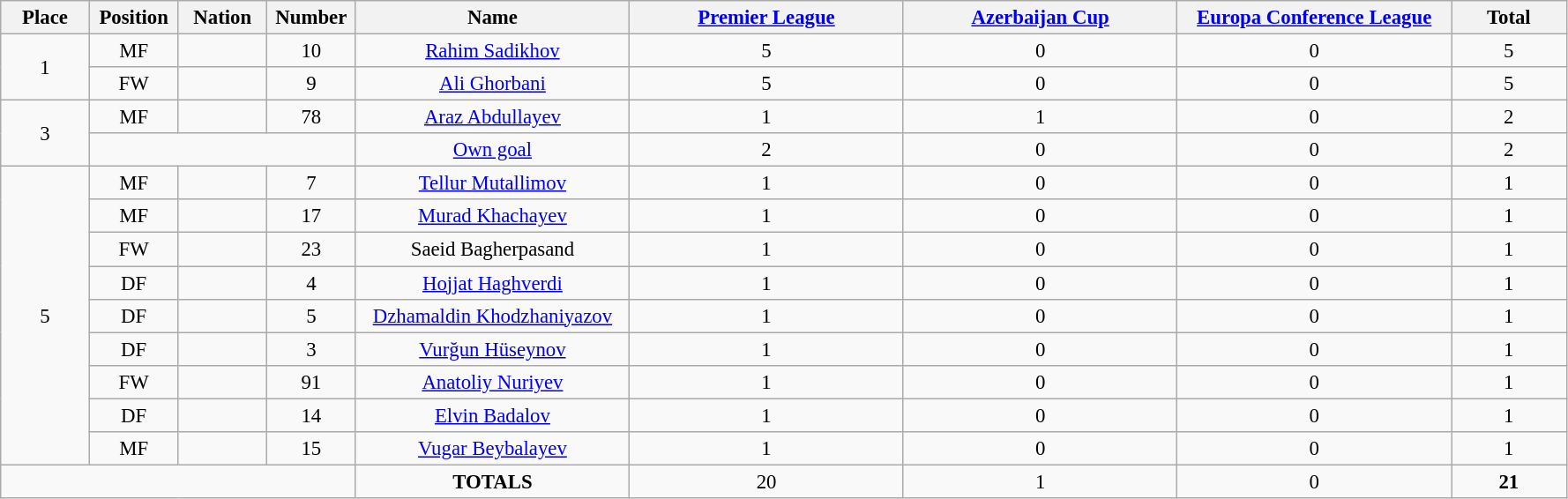<table class="wikitable" style="font-size: 95%; text-align: center;">
<tr>
<th width=60>Place</th>
<th width=60>Position</th>
<th width=60>Nation</th>
<th width=60>Number</th>
<th width=200>Name</th>
<th width=200><a href='#'>Premier League</a></th>
<th width=200><a href='#'>Azerbaijan Cup</a></th>
<th width=200><a href='#'>Europa Conference League</a></th>
<th width=80><strong>Total</strong></th>
</tr>
<tr>
<td rowspan="2">1</td>
<td>MF</td>
<td></td>
<td>10</td>
<td><a href='#'>Rahim Sadikhov</a></td>
<td>5</td>
<td>0</td>
<td>0</td>
<td>5</td>
</tr>
<tr>
<td>FW</td>
<td></td>
<td>9</td>
<td><a href='#'>Ali Ghorbani</a></td>
<td>5</td>
<td>0</td>
<td>0</td>
<td>5</td>
</tr>
<tr>
<td rowspan="2">3</td>
<td>MF</td>
<td></td>
<td>78</td>
<td><a href='#'>Araz Abdullayev</a></td>
<td>1</td>
<td>1</td>
<td>0</td>
<td>2</td>
</tr>
<tr>
<td colspan="3"></td>
<td><a href='#'>Own goal</a></td>
<td>2</td>
<td>0</td>
<td>0</td>
<td>2</td>
</tr>
<tr>
<td rowspan="9">5</td>
<td>MF</td>
<td></td>
<td>7</td>
<td><a href='#'>Tellur Mutallimov</a></td>
<td>1</td>
<td>0</td>
<td>0</td>
<td>1</td>
</tr>
<tr>
<td>MF</td>
<td></td>
<td>17</td>
<td><a href='#'>Murad Khachayev</a></td>
<td>1</td>
<td>0</td>
<td>0</td>
<td>1</td>
</tr>
<tr>
<td>FW</td>
<td></td>
<td>23</td>
<td>Saeid Bagherpasand</td>
<td>1</td>
<td>0</td>
<td>0</td>
<td>1</td>
</tr>
<tr>
<td>DF</td>
<td></td>
<td>4</td>
<td><a href='#'>Hojjat Haghverdi</a></td>
<td>1</td>
<td>0</td>
<td>0</td>
<td>1</td>
</tr>
<tr>
<td>DF</td>
<td></td>
<td>5</td>
<td><a href='#'>Dzhamaldin Khodzhaniyazov</a></td>
<td>1</td>
<td>0</td>
<td>0</td>
<td>1</td>
</tr>
<tr>
<td>DF</td>
<td></td>
<td>3</td>
<td><a href='#'>Vurğun Hüseynov</a></td>
<td>1</td>
<td>0</td>
<td>0</td>
<td>1</td>
</tr>
<tr>
<td>FW</td>
<td></td>
<td>91</td>
<td><a href='#'>Anatoliy Nuriyev</a></td>
<td>1</td>
<td>0</td>
<td>0</td>
<td>1</td>
</tr>
<tr>
<td>DF</td>
<td></td>
<td>14</td>
<td><a href='#'>Elvin Badalov</a></td>
<td>1</td>
<td>0</td>
<td>0</td>
<td>1</td>
</tr>
<tr>
<td>MF</td>
<td></td>
<td>15</td>
<td><a href='#'>Vugar Beybalayev</a></td>
<td>1</td>
<td>0</td>
<td>0</td>
<td>1</td>
</tr>
<tr>
<td colspan="4"></td>
<td><strong>TOTALS</strong></td>
<td>20</td>
<td>1</td>
<td>0</td>
<td><strong>21</strong></td>
</tr>
</table>
